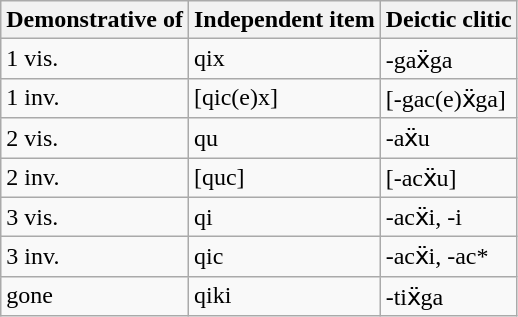<table class="wikitable">
<tr>
<th>Demonstrative of</th>
<th>Independent item</th>
<th>Deictic clitic</th>
</tr>
<tr>
<td>1 vis.</td>
<td>qix</td>
<td>-gaẍga</td>
</tr>
<tr>
<td>1 inv.</td>
<td>[qic(e)x]</td>
<td>[-gac(e)ẍga]</td>
</tr>
<tr>
<td>2 vis.</td>
<td>qu</td>
<td>-aẍu</td>
</tr>
<tr>
<td>2 inv.</td>
<td>[quc]</td>
<td>[-acẍu]</td>
</tr>
<tr>
<td>3 vis.</td>
<td>qi</td>
<td>-acẍi, -i</td>
</tr>
<tr>
<td>3 inv.</td>
<td>qic</td>
<td>-acẍi, -ac*</td>
</tr>
<tr>
<td>gone</td>
<td>qiki</td>
<td>-tiẍga</td>
</tr>
</table>
